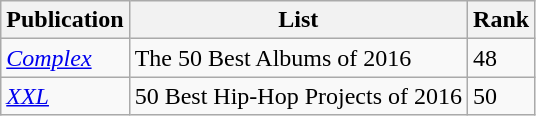<table class="sortable wikitable">
<tr>
<th>Publication</th>
<th>List</th>
<th>Rank</th>
</tr>
<tr>
<td><em><a href='#'>Complex</a></em></td>
<td>The 50 Best Albums of 2016</td>
<td>48</td>
</tr>
<tr>
<td><em><a href='#'>XXL</a></em></td>
<td>50 Best Hip-Hop Projects of 2016</td>
<td>50</td>
</tr>
</table>
